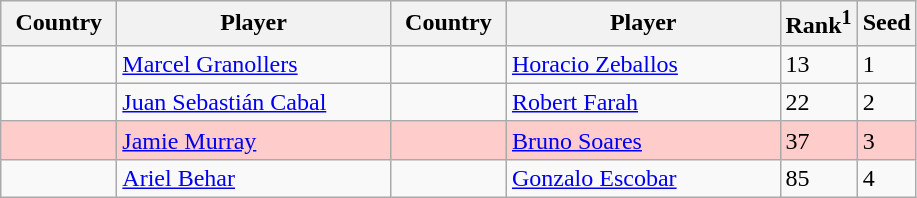<table class="sortable wikitable">
<tr>
<th width="70">Country</th>
<th width="175">Player</th>
<th width="70">Country</th>
<th width="175">Player</th>
<th>Rank<sup>1</sup></th>
<th>Seed</th>
</tr>
<tr>
<td></td>
<td><a href='#'>Marcel Granollers</a></td>
<td></td>
<td><a href='#'>Horacio Zeballos</a></td>
<td>13</td>
<td>1</td>
</tr>
<tr>
<td></td>
<td><a href='#'>Juan Sebastián Cabal</a></td>
<td></td>
<td><a href='#'>Robert Farah</a></td>
<td>22</td>
<td>2</td>
</tr>
<tr bgcolor=#fcc>
<td></td>
<td><a href='#'>Jamie Murray</a></td>
<td></td>
<td><a href='#'>Bruno Soares</a></td>
<td>37</td>
<td>3</td>
</tr>
<tr>
<td></td>
<td><a href='#'>Ariel Behar</a></td>
<td></td>
<td><a href='#'>Gonzalo Escobar</a></td>
<td>85</td>
<td>4</td>
</tr>
</table>
